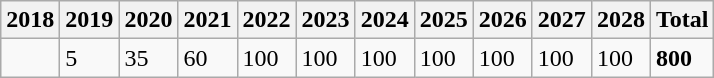<table class="wikitable">
<tr>
<th>2018</th>
<th>2019</th>
<th>2020</th>
<th>2021</th>
<th>2022</th>
<th>2023</th>
<th>2024</th>
<th>2025</th>
<th>2026</th>
<th>2027</th>
<th>2028</th>
<th>Total</th>
</tr>
<tr>
<td></td>
<td>5</td>
<td>35</td>
<td>60</td>
<td>100</td>
<td>100</td>
<td>100</td>
<td>100</td>
<td>100</td>
<td>100</td>
<td>100</td>
<td><strong>800</strong></td>
</tr>
</table>
